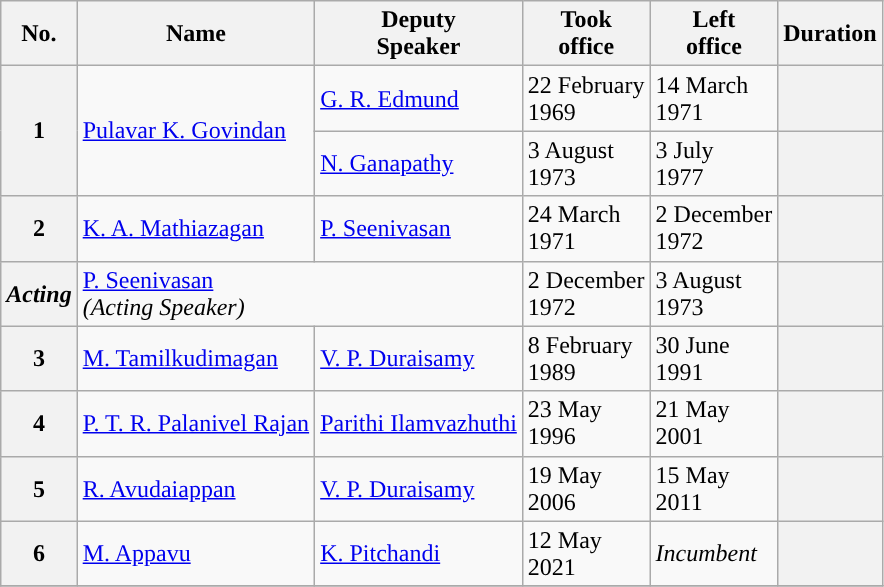<table class="wikitable sortable">
<tr>
<th style="background-color:">No.</th>
<th style="background-color:">Name</th>
<th style="background-color:">Deputy<br>Speaker</th>
<th style="background-color:">Took<br> office</th>
<th style="background-color:">Left<br> office</th>
<th style="background-color:">Duration</th>
</tr>
<tr>
<th rowspan =2>1</th>
<td rowspan =2><a href='#'>Pulavar K. Govindan</a></td>
<td><a href='#'>G. R. Edmund</a></td>
<td>22 February<br>1969</td>
<td>14 March<br> 1971</td>
<th><strong></strong></th>
</tr>
<tr>
<td><a href='#'>N. Ganapathy</a></td>
<td>3 August<br> 1973</td>
<td>3 July<br> 1977</td>
<th><strong></strong></th>
</tr>
<tr>
<th>2</th>
<td><a href='#'>K. A. Mathiazagan</a></td>
<td><a href='#'>P. Seenivasan</a></td>
<td>24 March<br> 1971</td>
<td>2 December<br> 1972</td>
<th><strong></strong></th>
</tr>
<tr>
<th><em>Acting</em></th>
<td colspan="2"><a href='#'>P. Seenivasan</a><br> <em>(Acting Speaker)</em></td>
<td>2 December<br> 1972</td>
<td>3 August<br> 1973</td>
<th><strong></strong></th>
</tr>
<tr>
<th>3</th>
<td><a href='#'>M. Tamilkudimagan</a></td>
<td><a href='#'>V. P. Duraisamy</a></td>
<td>8 February<br> 1989</td>
<td>30 June<br> 1991</td>
<th><strong></strong></th>
</tr>
<tr>
<th>4</th>
<td><a href='#'>P. T. R. Palanivel Rajan</a></td>
<td><a href='#'>Parithi Ilamvazhuthi</a></td>
<td>23 May<br> 1996</td>
<td>21 May<br> 2001</td>
<th><strong></strong></th>
</tr>
<tr>
<th>5</th>
<td><a href='#'>R. Avudaiappan</a></td>
<td><a href='#'>V. P. Duraisamy</a></td>
<td>19 May<br> 2006</td>
<td>15 May<br> 2011</td>
<th><strong></strong></th>
</tr>
<tr>
<th>6</th>
<td><a href='#'>M. Appavu</a></td>
<td><a href='#'>K. Pitchandi</a></td>
<td>12 May<br> 2021</td>
<td><em>Incumbent</em></td>
<th><strong></strong></th>
</tr>
<tr>
</tr>
</table>
